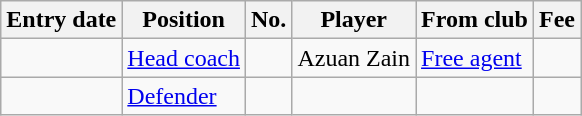<table class="wikitable sortable">
<tr>
<th>Entry date</th>
<th>Position</th>
<th>No.</th>
<th>Player</th>
<th>From club</th>
<th>Fee</th>
</tr>
<tr>
<td></td>
<td align="left"><a href='#'>Head coach</a></td>
<td align="center"></td>
<td align="left"> Azuan Zain</td>
<td align="left"><a href='#'>Free agent</a></td>
<td align=right></td>
</tr>
<tr>
<td></td>
<td align="left"><a href='#'>Defender</a></td>
<td></td>
<td align="left"></td>
<td align="left"></td>
<td align=right></td>
</tr>
</table>
